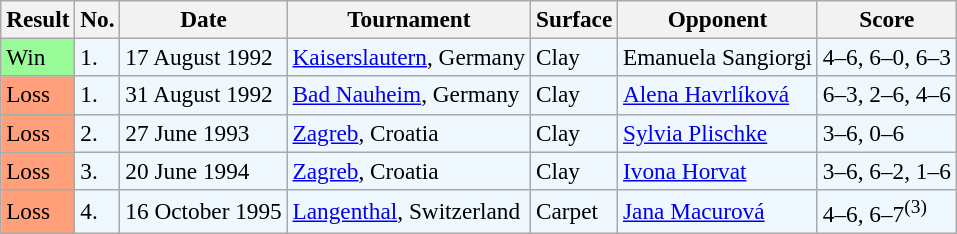<table class="sortable wikitable" style=font-size:97%>
<tr>
<th>Result</th>
<th>No.</th>
<th>Date</th>
<th>Tournament</th>
<th>Surface</th>
<th>Opponent</th>
<th>Score</th>
</tr>
<tr style="background:#f0f8ff;">
<td style="background:#98fb98;">Win</td>
<td>1.</td>
<td>17 August 1992</td>
<td><a href='#'>Kaiserslautern</a>, Germany</td>
<td>Clay</td>
<td> Emanuela Sangiorgi</td>
<td>4–6, 6–0, 6–3</td>
</tr>
<tr style="background:#f0f8ff;">
<td style="background:#ffa07a;">Loss</td>
<td>1.</td>
<td>31 August 1992</td>
<td><a href='#'>Bad Nauheim</a>, Germany</td>
<td>Clay</td>
<td> <a href='#'>Alena Havrlíková</a></td>
<td>6–3, 2–6, 4–6</td>
</tr>
<tr style="background:#f0f8ff;">
<td style="background:#ffa07a;">Loss</td>
<td>2.</td>
<td>27 June 1993</td>
<td><a href='#'>Zagreb</a>, Croatia</td>
<td>Clay</td>
<td> <a href='#'>Sylvia Plischke</a></td>
<td>3–6, 0–6</td>
</tr>
<tr style="background:#f0f8ff;">
<td style="background:#ffa07a;">Loss</td>
<td>3.</td>
<td>20 June 1994</td>
<td><a href='#'>Zagreb</a>, Croatia</td>
<td>Clay</td>
<td> <a href='#'>Ivona Horvat</a></td>
<td>3–6, 6–2, 1–6</td>
</tr>
<tr style="background:#f0f8ff;">
<td style="background:#ffa07a;">Loss</td>
<td>4.</td>
<td>16 October 1995</td>
<td><a href='#'>Langenthal</a>, Switzerland</td>
<td>Carpet</td>
<td> <a href='#'>Jana Macurová</a></td>
<td>4–6, 6–7<sup>(3)</sup></td>
</tr>
</table>
